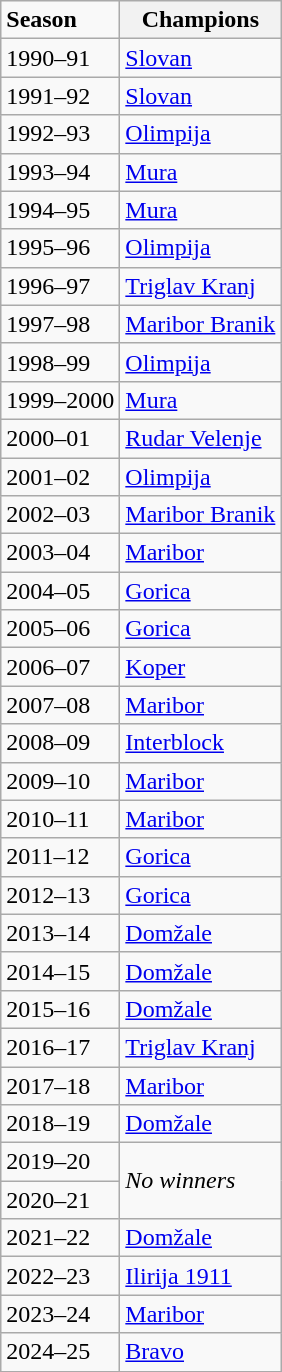<table class="wikitable">
<tr>
<td><strong>Season</strong></td>
<th>Champions</th>
</tr>
<tr>
<td>1990–91</td>
<td><a href='#'>Slovan</a></td>
</tr>
<tr>
<td>1991–92</td>
<td><a href='#'>Slovan</a></td>
</tr>
<tr>
<td>1992–93</td>
<td><a href='#'>Olimpija</a></td>
</tr>
<tr>
<td>1993–94</td>
<td><a href='#'>Mura</a></td>
</tr>
<tr>
<td>1994–95</td>
<td><a href='#'>Mura</a></td>
</tr>
<tr>
<td>1995–96</td>
<td><a href='#'>Olimpija</a></td>
</tr>
<tr>
<td>1996–97</td>
<td><a href='#'>Triglav Kranj</a></td>
</tr>
<tr>
<td>1997–98</td>
<td><a href='#'>Maribor Branik</a></td>
</tr>
<tr>
<td>1998–99</td>
<td><a href='#'>Olimpija</a></td>
</tr>
<tr>
<td>1999–2000</td>
<td><a href='#'>Mura</a></td>
</tr>
<tr>
<td>2000–01</td>
<td><a href='#'>Rudar Velenje</a></td>
</tr>
<tr>
<td>2001–02</td>
<td><a href='#'>Olimpija</a></td>
</tr>
<tr>
<td>2002–03</td>
<td><a href='#'>Maribor Branik</a></td>
</tr>
<tr>
<td>2003–04</td>
<td><a href='#'>Maribor</a></td>
</tr>
<tr>
<td>2004–05</td>
<td><a href='#'>Gorica</a></td>
</tr>
<tr>
<td>2005–06</td>
<td><a href='#'>Gorica</a></td>
</tr>
<tr>
<td>2006–07</td>
<td><a href='#'>Koper</a></td>
</tr>
<tr>
<td>2007–08</td>
<td><a href='#'>Maribor</a></td>
</tr>
<tr>
<td>2008–09</td>
<td><a href='#'>Interblock</a></td>
</tr>
<tr>
<td>2009–10</td>
<td><a href='#'>Maribor</a></td>
</tr>
<tr>
<td>2010–11</td>
<td><a href='#'>Maribor</a></td>
</tr>
<tr>
<td>2011–12</td>
<td><a href='#'>Gorica</a></td>
</tr>
<tr>
<td>2012–13</td>
<td><a href='#'>Gorica</a></td>
</tr>
<tr>
<td>2013–14</td>
<td><a href='#'>Domžale</a></td>
</tr>
<tr>
<td>2014–15</td>
<td><a href='#'>Domžale</a></td>
</tr>
<tr>
<td>2015–16</td>
<td><a href='#'>Domžale</a></td>
</tr>
<tr>
<td>2016–17</td>
<td><a href='#'>Triglav Kranj</a></td>
</tr>
<tr>
<td>2017–18</td>
<td><a href='#'>Maribor</a></td>
</tr>
<tr>
<td>2018–19</td>
<td><a href='#'>Domžale</a></td>
</tr>
<tr>
<td>2019–20</td>
<td rowspan="2"><em>No winners</em></td>
</tr>
<tr>
<td>2020–21</td>
</tr>
<tr>
<td>2021–22</td>
<td><a href='#'>Domžale</a></td>
</tr>
<tr>
<td>2022–23</td>
<td><a href='#'>Ilirija 1911</a></td>
</tr>
<tr>
<td>2023–24</td>
<td><a href='#'>Maribor</a></td>
</tr>
<tr>
<td>2024–25</td>
<td><a href='#'>Bravo</a></td>
</tr>
<tr>
</tr>
</table>
